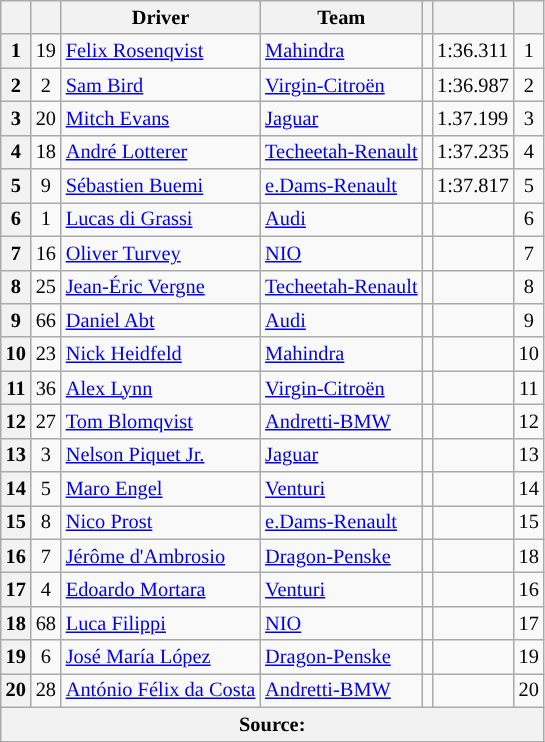<table class="wikitable sortable" style="font-size: 85%">
<tr>
<th scope="col"></th>
<th scope="col"></th>
<th scope="col">Driver</th>
<th scope="col">Team</th>
<th scope="col"></th>
<th scope="col"></th>
<th scope="col"></th>
</tr>
<tr>
<th scope="row">1</th>
<td align="center">19</td>
<td data-sort-value="ROS"> <a href='#'>Felix Rosenqvist</a></td>
<td><a href='#'>Mahindra</a></td>
<td></td>
<td>1:36.311</td>
<td align="center">1</td>
</tr>
<tr>
<th scope="row">2</th>
<td align="center">2</td>
<td data-sort-value="BIR"> <a href='#'>Sam Bird</a></td>
<td><a href='#'>Virgin-Citroën</a></td>
<td></td>
<td>1:36.987</td>
<td align="center">2</td>
</tr>
<tr>
<th scope="row">3</th>
<td align="center">20</td>
<td data-sort-value="EVA"> <a href='#'>Mitch Evans</a></td>
<td><a href='#'>Jaguar</a></td>
<td></td>
<td>1.37.199</td>
<td align="center">3</td>
</tr>
<tr>
<th scope="row">4</th>
<td align="center">18</td>
<td data-sort-value="LOT"> <a href='#'>André Lotterer</a></td>
<td><a href='#'>Techeetah-Renault</a></td>
<td></td>
<td>1:37.235</td>
<td align="center">4</td>
</tr>
<tr>
<th scope="row">5</th>
<td align="center">9</td>
<td data-sort-value="BUE"> <a href='#'>Sébastien Buemi</a></td>
<td><a href='#'>e.Dams-Renault</a></td>
<td></td>
<td>1:37.817</td>
<td align="center">5</td>
</tr>
<tr>
<th scope="row">6</th>
<td align="center">1</td>
<td data-sort-value="DIG"> <a href='#'>Lucas di Grassi</a></td>
<td><a href='#'>Audi</a></td>
<td></td>
<td></td>
<td align="center">6</td>
</tr>
<tr>
<th scope="row">7</th>
<td align="center">16</td>
<td data-sort-value="TUR"> <a href='#'>Oliver Turvey</a></td>
<td><a href='#'>NIO</a></td>
<td></td>
<td></td>
<td align="center">7</td>
</tr>
<tr>
<th scope="row">8</th>
<td align="center">25</td>
<td data-sort-value="VER"> <a href='#'>Jean-Éric Vergne</a></td>
<td><a href='#'>Techeetah-Renault</a></td>
<td></td>
<td></td>
<td align="center">8</td>
</tr>
<tr>
<th scope="row">9</th>
<td align="center">66</td>
<td data-sort-value="ABT"> <a href='#'>Daniel Abt</a></td>
<td><a href='#'>Audi</a></td>
<td></td>
<td></td>
<td align="center">9</td>
</tr>
<tr>
<th scope="row">10</th>
<td align="center">23</td>
<td data-sort-value="HEI"> <a href='#'>Nick Heidfeld</a></td>
<td><a href='#'>Mahindra</a></td>
<td></td>
<td></td>
<td align="center">10</td>
</tr>
<tr>
<th scope="row">11</th>
<td align="center">36</td>
<td data-sort-value="LYN"> <a href='#'>Alex Lynn</a></td>
<td><a href='#'>Virgin-Citroën</a></td>
<td></td>
<td></td>
<td align="center">11</td>
</tr>
<tr>
<th scope="row">12</th>
<td align="center">27</td>
<td data-sort-value="BLO"> <a href='#'>Tom Blomqvist</a></td>
<td><a href='#'>Andretti-BMW</a></td>
<td></td>
<td></td>
<td align="center">12</td>
</tr>
<tr>
<th scope="row">13</th>
<td align="center">3</td>
<td data-sort-value="PIQ"> <a href='#'>Nelson Piquet Jr.</a></td>
<td><a href='#'>Jaguar</a></td>
<td></td>
<td></td>
<td align="center">13</td>
</tr>
<tr>
<th scope="row">14</th>
<td align="center">5</td>
<td data-sort-value="ENG"> <a href='#'>Maro Engel</a></td>
<td><a href='#'>Venturi</a></td>
<td></td>
<td></td>
<td align="center">14</td>
</tr>
<tr>
<th scope="row">15</th>
<td align="center">8</td>
<td data-sort-value="PRO"> <a href='#'>Nico Prost</a></td>
<td><a href='#'>e.Dams-Renault</a></td>
<td></td>
<td></td>
<td align="center">15</td>
</tr>
<tr>
<th scope="row">16</th>
<td align="center">7</td>
<td data-sort-value="DAM"> <a href='#'>Jérôme d'Ambrosio</a></td>
<td><a href='#'>Dragon-Penske</a></td>
<td></td>
<td></td>
<td align="center">18</td>
</tr>
<tr>
<th scope="row">17</th>
<td align="center">4</td>
<td data-sort-value="MOR"> <a href='#'>Edoardo Mortara</a></td>
<td><a href='#'>Venturi</a></td>
<td></td>
<td></td>
<td align="center">16</td>
</tr>
<tr>
<th scope="row">18</th>
<td align="center">68</td>
<td data-sort-value="FIL"> <a href='#'>Luca Filippi</a></td>
<td><a href='#'>NIO</a></td>
<td></td>
<td></td>
<td align="center">17</td>
</tr>
<tr>
<th scope="row">19</th>
<td align="center">6</td>
<td data-sort-value="LOP"> <a href='#'>José María López</a></td>
<td><a href='#'>Dragon-Penske</a></td>
<td></td>
<td></td>
<td align="center">19</td>
</tr>
<tr>
<th scope="row">20</th>
<td align="center">28</td>
<td data-sort-value="FDC"> <a href='#'>António Félix da Costa</a></td>
<td><a href='#'>Andretti-BMW</a></td>
<td></td>
<td></td>
<td align="center">20</td>
</tr>
<tr>
<th colspan="7">Source:</th>
</tr>
<tr>
</tr>
</table>
